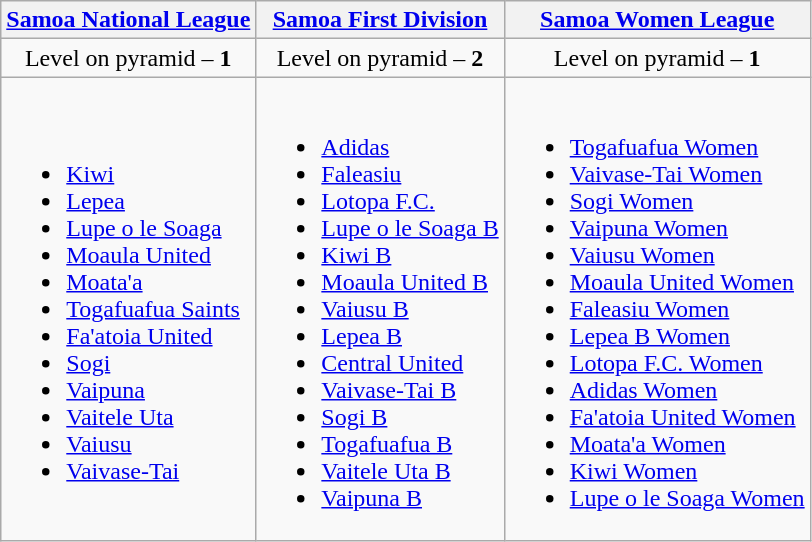<table class="wikitable">
<tr>
<th><a href='#'>Samoa National League</a></th>
<th><a href='#'>Samoa First Division</a></th>
<th><a href='#'>Samoa Women League</a></th>
</tr>
<tr>
<td style="text-align:center;">Level on pyramid – <strong>1</strong></td>
<td style="text-align:center;">Level on pyramid – <strong>2</strong></td>
<td style="text-align:center;">Level on pyramid – <strong>1</strong></td>
</tr>
<tr>
<td><br><ul><li><a href='#'>Kiwi</a></li><li><a href='#'>Lepea</a></li><li><a href='#'>Lupe o le Soaga</a></li><li><a href='#'>Moaula United</a></li><li><a href='#'>Moata'a</a></li><li><a href='#'>Togafuafua Saints</a></li><li><a href='#'>Fa'atoia United</a></li><li><a href='#'>Sogi</a></li><li><a href='#'>Vaipuna</a></li><li><a href='#'>Vaitele Uta</a></li><li><a href='#'>Vaiusu</a></li><li><a href='#'>Vaivase-Tai</a></li></ul></td>
<td><br><ul><li><a href='#'>Adidas</a></li><li><a href='#'>Faleasiu</a></li><li><a href='#'>Lotopa F.C.</a></li><li><a href='#'>Lupe o le Soaga B</a></li><li><a href='#'>Kiwi B</a></li><li><a href='#'>Moaula United B</a></li><li><a href='#'>Vaiusu B</a></li><li><a href='#'>Lepea B</a></li><li><a href='#'>Central United</a></li><li><a href='#'>Vaivase-Tai B</a></li><li><a href='#'>Sogi B</a></li><li><a href='#'>Togafuafua B</a></li><li><a href='#'>Vaitele Uta B</a></li><li><a href='#'>Vaipuna B</a></li></ul></td>
<td><br><ul><li><a href='#'>Togafuafua Women</a></li><li><a href='#'>Vaivase-Tai Women</a></li><li><a href='#'>Sogi Women</a></li><li><a href='#'>Vaipuna Women</a></li><li><a href='#'>Vaiusu Women</a></li><li><a href='#'>Moaula United Women</a></li><li><a href='#'>Faleasiu Women</a></li><li><a href='#'>Lepea B Women</a></li><li><a href='#'>Lotopa F.C. Women</a></li><li><a href='#'>Adidas Women</a></li><li><a href='#'>Fa'atoia United Women</a></li><li><a href='#'>Moata'a Women</a></li><li><a href='#'>Kiwi Women</a></li><li><a href='#'>Lupe o le Soaga Women</a></li></ul></td>
</tr>
</table>
